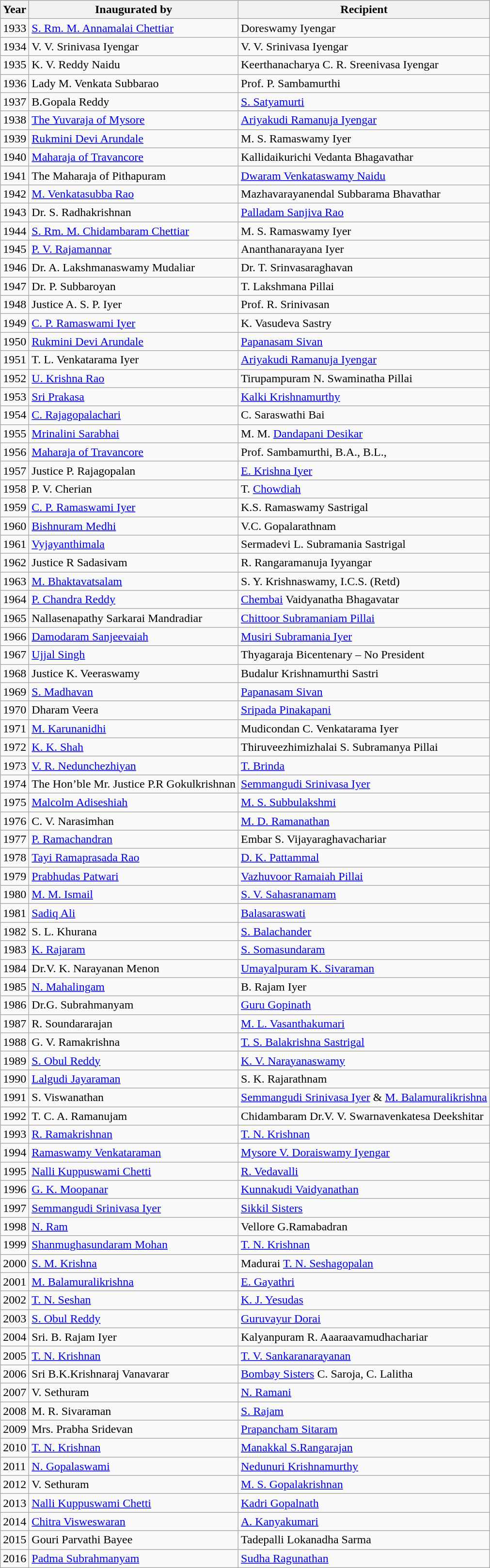<table class="wikitable">
<tr>
<th>Year</th>
<th>Inaugurated by</th>
<th>Recipient</th>
</tr>
<tr>
<td>1933</td>
<td><a href='#'>S. Rm. M. Annamalai Chettiar</a></td>
<td>Doreswamy Iyengar</td>
</tr>
<tr>
<td>1934</td>
<td>V. V. Srinivasa Iyengar</td>
<td>V. V. Srinivasa Iyengar</td>
</tr>
<tr>
<td>1935</td>
<td>K. V. Reddy Naidu</td>
<td>Keerthanacharya C. R. Sreenivasa Iyengar</td>
</tr>
<tr>
<td>1936</td>
<td>Lady M. Venkata Subbarao</td>
<td>Prof. P. Sambamurthi</td>
</tr>
<tr>
<td>1937</td>
<td>B.Gopala Reddy</td>
<td><a href='#'>S. Satyamurti</a></td>
</tr>
<tr>
<td>1938</td>
<td><a href='#'>The Yuvaraja of Mysore</a></td>
<td><a href='#'>Ariyakudi Ramanuja Iyengar</a></td>
</tr>
<tr>
<td>1939</td>
<td><a href='#'>Rukmini Devi Arundale</a></td>
<td>M. S. Ramaswamy Iyer</td>
</tr>
<tr>
<td>1940</td>
<td><a href='#'>Maharaja of Travancore</a></td>
<td>Kallidaikurichi Vedanta Bhagavathar</td>
</tr>
<tr>
<td>1941</td>
<td>The Maharaja of Pithapuram</td>
<td><a href='#'>Dwaram Venkataswamy Naidu</a></td>
</tr>
<tr>
<td>1942</td>
<td><a href='#'>M. Venkatasubba Rao</a></td>
<td>Mazhavarayanendal Subbarama Bhavathar</td>
</tr>
<tr>
<td>1943</td>
<td>Dr. S. Radhakrishnan</td>
<td><a href='#'>Palladam Sanjiva Rao</a></td>
</tr>
<tr>
<td>1944</td>
<td><a href='#'>S. Rm. M. Chidambaram Chettiar</a></td>
<td>M. S. Ramaswamy Iyer</td>
</tr>
<tr>
<td>1945</td>
<td><a href='#'>P. V. Rajamannar</a></td>
<td>Ananthanarayana Iyer</td>
</tr>
<tr>
<td>1946</td>
<td>Dr. A. Lakshmanaswamy Mudaliar</td>
<td>Dr. T. Srinvasaraghavan</td>
</tr>
<tr>
<td>1947</td>
<td>Dr. P. Subbaroyan</td>
<td>T. Lakshmana Pillai</td>
</tr>
<tr>
<td>1948</td>
<td>Justice A. S. P. Iyer</td>
<td>Prof. R. Srinivasan</td>
</tr>
<tr>
<td>1949</td>
<td><a href='#'>C. P. Ramaswami Iyer</a></td>
<td>K. Vasudeva Sastry</td>
</tr>
<tr>
<td>1950</td>
<td><a href='#'>Rukmini Devi Arundale</a></td>
<td><a href='#'>Papanasam Sivan</a></td>
</tr>
<tr>
<td>1951</td>
<td>T. L. Venkatarama Iyer</td>
<td><a href='#'>Ariyakudi Ramanuja Iyengar</a></td>
</tr>
<tr>
<td>1952</td>
<td><a href='#'>U. Krishna Rao</a></td>
<td>Tirupampuram N. Swaminatha Pillai</td>
</tr>
<tr>
<td>1953</td>
<td><a href='#'>Sri Prakasa</a></td>
<td><a href='#'>Kalki Krishnamurthy</a></td>
</tr>
<tr>
<td>1954</td>
<td><a href='#'>C. Rajagopalachari</a></td>
<td>C. Saraswathi Bai</td>
</tr>
<tr>
<td>1955</td>
<td><a href='#'>Mrinalini Sarabhai</a></td>
<td>M. M. <a href='#'>Dandapani Desikar</a></td>
</tr>
<tr>
<td>1956</td>
<td><a href='#'>Maharaja of Travancore</a></td>
<td>Prof. Sambamurthi, B.A., B.L.,</td>
</tr>
<tr>
<td>1957</td>
<td>Justice P. Rajagopalan</td>
<td><a href='#'>E. Krishna Iyer</a></td>
</tr>
<tr>
<td>1958</td>
<td>P. V. Cherian</td>
<td>T. <a href='#'>Chowdiah</a></td>
</tr>
<tr>
<td>1959</td>
<td><a href='#'>C. P. Ramaswami Iyer</a></td>
<td>K.S. Ramaswamy Sastrigal</td>
</tr>
<tr>
<td>1960</td>
<td><a href='#'>Bishnuram Medhi</a></td>
<td>V.C. Gopalarathnam</td>
</tr>
<tr>
<td>1961</td>
<td><a href='#'>Vyjayanthimala</a></td>
<td>Sermadevi L. Subramania Sastrigal</td>
</tr>
<tr>
<td>1962</td>
<td>Justice R Sadasivam</td>
<td>R. Rangaramanuja Iyyangar</td>
</tr>
<tr>
<td>1963</td>
<td><a href='#'>M. Bhaktavatsalam</a></td>
<td>S. Y. Krishnaswamy, I.C.S. (Retd)</td>
</tr>
<tr>
<td>1964</td>
<td><a href='#'>P. Chandra Reddy</a></td>
<td><a href='#'>Chembai</a> Vaidyanatha Bhagavatar</td>
</tr>
<tr>
<td>1965</td>
<td>Nallasenapathy Sarkarai Mandradiar</td>
<td><a href='#'>Chittoor Subramaniam Pillai</a></td>
</tr>
<tr>
<td>1966</td>
<td><a href='#'>Damodaram Sanjeevaiah</a></td>
<td><a href='#'>Musiri Subramania Iyer</a></td>
</tr>
<tr>
<td>1967</td>
<td><a href='#'>Ujjal Singh</a></td>
<td>Thyagaraja Bicentenary – No President</td>
</tr>
<tr>
<td>1968</td>
<td>Justice K. Veeraswamy</td>
<td>Budalur Krishnamurthi Sastri</td>
</tr>
<tr>
<td>1969</td>
<td><a href='#'>S. Madhavan</a></td>
<td><a href='#'>Papanasam Sivan</a></td>
</tr>
<tr>
<td>1970</td>
<td>Dharam Veera</td>
<td><a href='#'>Sripada Pinakapani</a></td>
</tr>
<tr>
<td>1971</td>
<td><a href='#'>M. Karunanidhi</a></td>
<td>Mudicondan C. Venkatarama Iyer</td>
</tr>
<tr>
<td>1972</td>
<td><a href='#'>K. K. Shah</a></td>
<td>Thiruveezhimizhalai S. Subramanya Pillai</td>
</tr>
<tr>
<td>1973</td>
<td><a href='#'>V. R. Nedunchezhiyan</a></td>
<td><a href='#'>T. Brinda</a></td>
</tr>
<tr>
<td>1974</td>
<td>The Hon’ble Mr. Justice P.R Gokulkrishnan</td>
<td><a href='#'>Semmangudi Srinivasa Iyer</a></td>
</tr>
<tr>
<td>1975</td>
<td><a href='#'>Malcolm Adiseshiah</a></td>
<td><a href='#'>M. S. Subbulakshmi</a></td>
</tr>
<tr>
<td>1976</td>
<td>C. V. Narasimhan</td>
<td><a href='#'>M. D. Ramanathan</a></td>
</tr>
<tr>
<td>1977</td>
<td><a href='#'>P. Ramachandran</a></td>
<td>Embar S. Vijayaraghavachariar</td>
</tr>
<tr>
<td>1978</td>
<td><a href='#'>Tayi Ramaprasada Rao</a></td>
<td><a href='#'>D. K. Pattammal</a></td>
</tr>
<tr>
<td>1979</td>
<td><a href='#'>Prabhudas Patwari</a></td>
<td><a href='#'>Vazhuvoor Ramaiah Pillai</a></td>
</tr>
<tr>
<td>1980</td>
<td><a href='#'>M. M. Ismail</a></td>
<td><a href='#'>S. V. Sahasranamam</a></td>
</tr>
<tr>
<td>1981</td>
<td><a href='#'>Sadiq Ali</a></td>
<td><a href='#'>Balasaraswati</a></td>
</tr>
<tr>
<td>1982</td>
<td>S. L. Khurana</td>
<td><a href='#'>S. Balachander</a></td>
</tr>
<tr>
<td>1983</td>
<td><a href='#'>K. Rajaram</a></td>
<td><a href='#'>S. Somasundaram</a></td>
</tr>
<tr>
<td>1984</td>
<td>Dr.V. K. Narayanan Menon</td>
<td><a href='#'>Umayalpuram K. Sivaraman</a></td>
</tr>
<tr>
<td>1985</td>
<td><a href='#'>N. Mahalingam</a></td>
<td>B. Rajam Iyer</td>
</tr>
<tr>
<td>1986</td>
<td>Dr.G. Subrahmanyam</td>
<td><a href='#'>Guru Gopinath</a></td>
</tr>
<tr>
<td>1987</td>
<td>R. Soundararajan</td>
<td><a href='#'>M. L. Vasanthakumari</a></td>
</tr>
<tr>
<td>1988</td>
<td>G. V. Ramakrishna</td>
<td><a href='#'>T. S. Balakrishna Sastrigal</a></td>
</tr>
<tr>
<td>1989</td>
<td><a href='#'>S. Obul Reddy</a></td>
<td><a href='#'>K. V. Narayanaswamy</a></td>
</tr>
<tr>
<td>1990</td>
<td><a href='#'>Lalgudi Jayaraman</a></td>
<td>S. K. Rajarathnam</td>
</tr>
<tr>
<td>1991</td>
<td>S. Viswanathan</td>
<td><a href='#'>Semmangudi Srinivasa Iyer</a> & <a href='#'>M. Balamuralikrishna</a></td>
</tr>
<tr>
<td>1992</td>
<td>T. C. A. Ramanujam</td>
<td>Chidambaram Dr.V. V. Swarnavenkatesa Deekshitar</td>
</tr>
<tr>
<td>1993</td>
<td><a href='#'>R. Ramakrishnan</a></td>
<td><a href='#'>T. N. Krishnan</a></td>
</tr>
<tr>
<td>1994</td>
<td><a href='#'>Ramaswamy Venkataraman</a></td>
<td><a href='#'>Mysore V. Doraiswamy Iyengar</a></td>
</tr>
<tr>
<td>1995</td>
<td><a href='#'>Nalli Kuppuswami Chetti</a></td>
<td><a href='#'>R. Vedavalli</a></td>
</tr>
<tr>
<td>1996</td>
<td><a href='#'>G. K. Moopanar</a></td>
<td><a href='#'>Kunnakudi Vaidyanathan</a></td>
</tr>
<tr>
<td>1997</td>
<td><a href='#'>Semmangudi Srinivasa Iyer</a></td>
<td><a href='#'>Sikkil Sisters</a></td>
</tr>
<tr>
<td>1998</td>
<td><a href='#'>N. Ram</a></td>
<td>Vellore G.Ramabadran</td>
</tr>
<tr>
<td>1999</td>
<td><a href='#'>Shanmughasundaram Mohan</a></td>
<td><a href='#'>T. N. Krishnan</a></td>
</tr>
<tr>
<td>2000</td>
<td><a href='#'>S. M. Krishna</a></td>
<td>Madurai <a href='#'>T. N. Seshagopalan</a></td>
</tr>
<tr>
<td>2001</td>
<td><a href='#'>M. Balamuralikrishna</a></td>
<td><a href='#'>E. Gayathri</a></td>
</tr>
<tr>
<td>2002</td>
<td><a href='#'>T. N. Seshan</a></td>
<td><a href='#'>K. J. Yesudas</a></td>
</tr>
<tr>
<td>2003</td>
<td><a href='#'>S. Obul Reddy</a></td>
<td><a href='#'>Guruvayur Dorai</a></td>
</tr>
<tr>
<td>2004</td>
<td>Sri. B. Rajam Iyer</td>
<td>Kalyanpuram R. Aaaraavamudhachariar</td>
</tr>
<tr>
<td>2005</td>
<td><a href='#'>T. N. Krishnan</a></td>
<td><a href='#'>T. V. Sankaranarayanan</a></td>
</tr>
<tr>
<td>2006</td>
<td>Sri B.K.Krishnaraj Vanavarar</td>
<td><a href='#'>Bombay Sisters</a> C. Saroja, C. Lalitha</td>
</tr>
<tr>
<td>2007</td>
<td>V. Sethuram</td>
<td><a href='#'>N. Ramani</a></td>
</tr>
<tr>
<td>2008</td>
<td>M. R. Sivaraman</td>
<td><a href='#'>S. Rajam</a></td>
</tr>
<tr>
<td>2009</td>
<td>Mrs. Prabha Sridevan</td>
<td><a href='#'>Prapancham Sitaram</a></td>
</tr>
<tr>
<td>2010</td>
<td><a href='#'>T. N. Krishnan</a></td>
<td><a href='#'>Manakkal S.Rangarajan</a></td>
</tr>
<tr>
<td>2011</td>
<td><a href='#'>N. Gopalaswami</a></td>
<td><a href='#'>Nedunuri Krishnamurthy</a></td>
</tr>
<tr>
<td>2012</td>
<td>V. Sethuram</td>
<td><a href='#'>M. S. Gopalakrishnan</a></td>
</tr>
<tr>
<td>2013</td>
<td><a href='#'>Nalli Kuppuswami Chetti</a></td>
<td><a href='#'>Kadri Gopalnath</a></td>
</tr>
<tr>
<td>2014</td>
<td><a href='#'>Chitra Visweswaran</a></td>
<td><a href='#'>A. Kanyakumari</a></td>
</tr>
<tr>
<td>2015</td>
<td>Gouri Parvathi Bayee</td>
<td>Tadepalli Lokanadha Sarma</td>
</tr>
<tr>
<td>2016</td>
<td><a href='#'>Padma Subrahmanyam</a></td>
<td><a href='#'>Sudha Ragunathan</a></td>
</tr>
</table>
